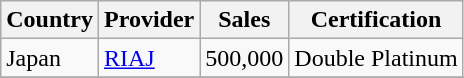<table class="wikitable" border="1">
<tr>
<th>Country</th>
<th>Provider</th>
<th>Sales</th>
<th>Certification</th>
</tr>
<tr>
<td>Japan</td>
<td><a href='#'>RIAJ</a></td>
<td>500,000</td>
<td>Double Platinum</td>
</tr>
<tr>
</tr>
</table>
